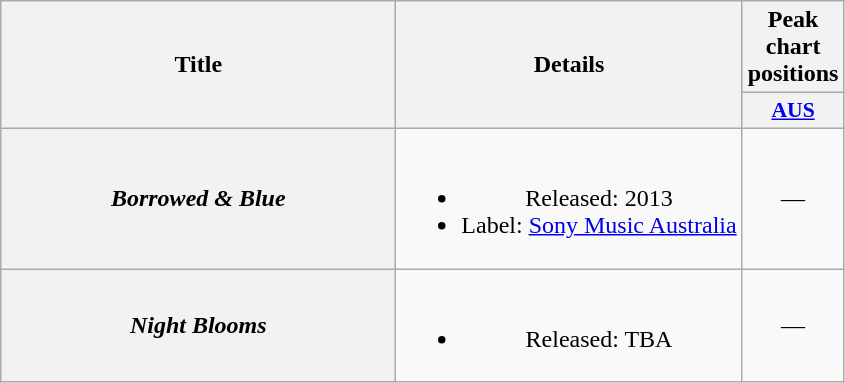<table class="wikitable plainrowheaders" style="text-align:center;">
<tr>
<th rowspan="2" scope="col" style="width:16em;">Title</th>
<th rowspan="2" scope="col">Details</th>
<th scope="col">Peak chart positions</th>
</tr>
<tr>
<th scope="col" style="width:3em;font-size:90%;"><a href='#'>AUS</a></th>
</tr>
<tr>
<th scope="row"><em>Borrowed & Blue</em></th>
<td><br><ul><li>Released: 2013</li><li>Label: <a href='#'>Sony Music Australia</a></li></ul></td>
<td>—</td>
</tr>
<tr>
<th scope="row"><em>Night Blooms</em></th>
<td><br><ul><li>Released: TBA</li></ul></td>
<td>—</td>
</tr>
</table>
